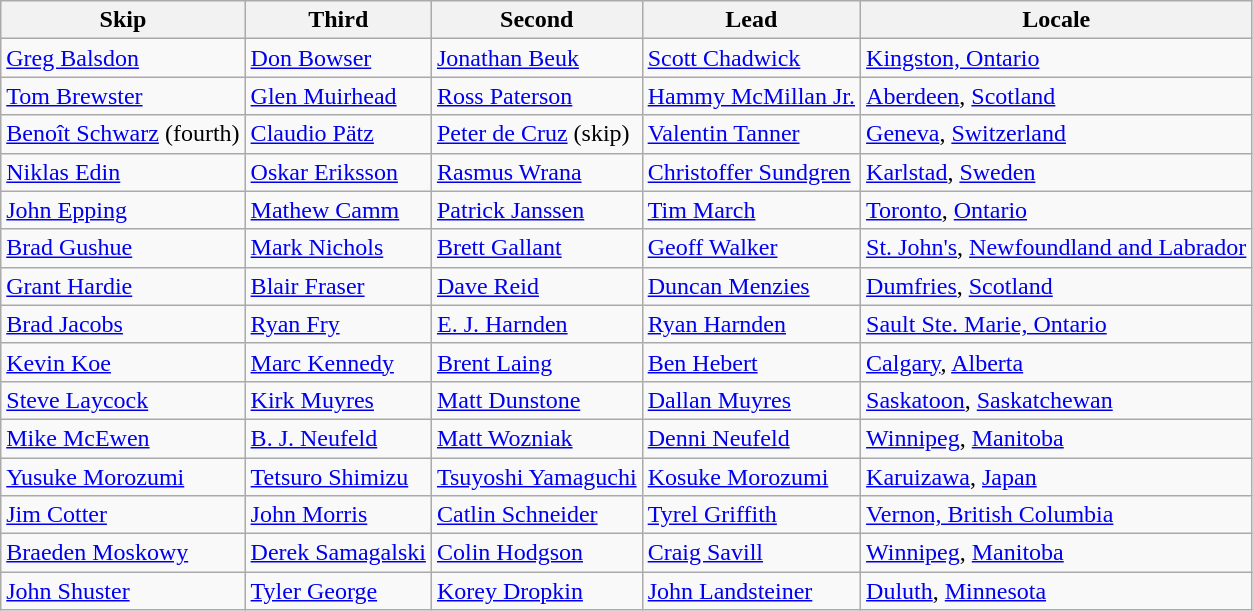<table class=wikitable>
<tr>
<th>Skip</th>
<th>Third</th>
<th>Second</th>
<th>Lead</th>
<th>Locale</th>
</tr>
<tr>
<td><a href='#'>Greg Balsdon</a></td>
<td><a href='#'>Don Bowser</a></td>
<td><a href='#'>Jonathan Beuk</a></td>
<td><a href='#'>Scott Chadwick</a></td>
<td> <a href='#'>Kingston, Ontario</a></td>
</tr>
<tr>
<td><a href='#'>Tom Brewster</a></td>
<td><a href='#'>Glen Muirhead</a></td>
<td><a href='#'>Ross Paterson</a></td>
<td><a href='#'>Hammy McMillan Jr.</a></td>
<td> <a href='#'>Aberdeen</a>, <a href='#'>Scotland</a></td>
</tr>
<tr>
<td><a href='#'>Benoît Schwarz</a> (fourth)</td>
<td><a href='#'>Claudio Pätz</a></td>
<td><a href='#'>Peter de Cruz</a> (skip)</td>
<td><a href='#'>Valentin Tanner</a></td>
<td> <a href='#'>Geneva</a>, <a href='#'>Switzerland</a></td>
</tr>
<tr>
<td><a href='#'>Niklas Edin</a></td>
<td><a href='#'>Oskar Eriksson</a></td>
<td><a href='#'>Rasmus Wrana</a></td>
<td><a href='#'>Christoffer Sundgren</a></td>
<td> <a href='#'>Karlstad</a>, <a href='#'>Sweden</a></td>
</tr>
<tr>
<td><a href='#'>John Epping</a></td>
<td><a href='#'>Mathew Camm</a></td>
<td><a href='#'>Patrick Janssen</a></td>
<td><a href='#'>Tim March</a></td>
<td> <a href='#'>Toronto</a>, <a href='#'>Ontario</a></td>
</tr>
<tr>
<td><a href='#'>Brad Gushue</a></td>
<td><a href='#'>Mark Nichols</a></td>
<td><a href='#'>Brett Gallant</a></td>
<td><a href='#'>Geoff Walker</a></td>
<td> <a href='#'>St. John's</a>, <a href='#'>Newfoundland and Labrador</a></td>
</tr>
<tr>
<td><a href='#'>Grant Hardie</a></td>
<td><a href='#'>Blair Fraser</a></td>
<td><a href='#'>Dave Reid</a></td>
<td><a href='#'>Duncan Menzies</a></td>
<td> <a href='#'>Dumfries</a>, <a href='#'>Scotland</a></td>
</tr>
<tr>
<td><a href='#'>Brad Jacobs</a></td>
<td><a href='#'>Ryan Fry</a></td>
<td><a href='#'>E. J. Harnden</a></td>
<td><a href='#'>Ryan Harnden</a></td>
<td> <a href='#'>Sault Ste. Marie, Ontario</a></td>
</tr>
<tr>
<td><a href='#'>Kevin Koe</a></td>
<td><a href='#'>Marc Kennedy</a></td>
<td><a href='#'>Brent Laing</a></td>
<td><a href='#'>Ben Hebert</a></td>
<td> <a href='#'>Calgary</a>, <a href='#'>Alberta</a></td>
</tr>
<tr>
<td><a href='#'>Steve Laycock</a></td>
<td><a href='#'>Kirk Muyres</a></td>
<td><a href='#'>Matt Dunstone</a></td>
<td><a href='#'>Dallan Muyres</a></td>
<td> <a href='#'>Saskatoon</a>, <a href='#'>Saskatchewan</a></td>
</tr>
<tr>
<td><a href='#'>Mike McEwen</a></td>
<td><a href='#'>B. J. Neufeld</a></td>
<td><a href='#'>Matt Wozniak</a></td>
<td><a href='#'>Denni Neufeld</a></td>
<td> <a href='#'>Winnipeg</a>, <a href='#'>Manitoba</a></td>
</tr>
<tr>
<td><a href='#'>Yusuke Morozumi</a></td>
<td><a href='#'>Tetsuro Shimizu</a></td>
<td><a href='#'>Tsuyoshi Yamaguchi</a></td>
<td><a href='#'>Kosuke Morozumi</a></td>
<td> <a href='#'>Karuizawa</a>, <a href='#'>Japan</a></td>
</tr>
<tr>
<td><a href='#'>Jim Cotter</a></td>
<td><a href='#'>John Morris</a></td>
<td><a href='#'>Catlin Schneider</a></td>
<td><a href='#'>Tyrel Griffith</a></td>
<td> <a href='#'>Vernon, British Columbia</a></td>
</tr>
<tr>
<td><a href='#'>Braeden Moskowy</a></td>
<td><a href='#'>Derek Samagalski</a></td>
<td><a href='#'>Colin Hodgson</a></td>
<td><a href='#'>Craig Savill</a></td>
<td> <a href='#'>Winnipeg</a>, <a href='#'>Manitoba</a></td>
</tr>
<tr>
<td><a href='#'>John Shuster</a></td>
<td><a href='#'>Tyler George</a></td>
<td><a href='#'>Korey Dropkin</a></td>
<td><a href='#'>John Landsteiner</a></td>
<td> <a href='#'>Duluth</a>, <a href='#'>Minnesota</a></td>
</tr>
</table>
